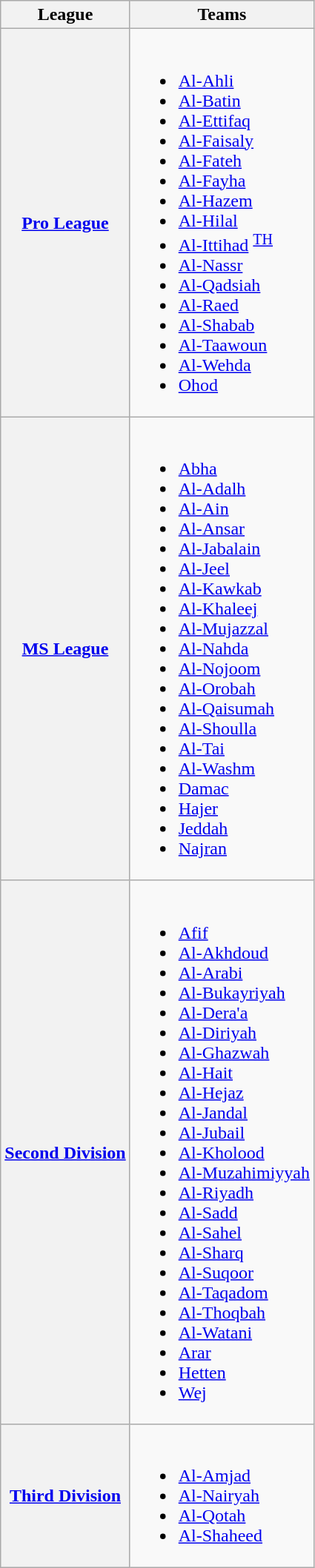<table class="wikitable">
<tr>
<th>League</th>
<th>Teams</th>
</tr>
<tr>
<th><a href='#'>Pro League</a></th>
<td valign=top><br><ul><li><a href='#'>Al-Ahli</a></li><li><a href='#'>Al-Batin</a></li><li><a href='#'>Al-Ettifaq</a></li><li><a href='#'>Al-Faisaly</a></li><li><a href='#'>Al-Fateh</a></li><li><a href='#'>Al-Fayha</a></li><li><a href='#'>Al-Hazem</a></li><li><a href='#'>Al-Hilal</a></li><li><a href='#'>Al-Ittihad</a> <sup><a href='#'>TH</a></sup></li><li><a href='#'>Al-Nassr</a></li><li><a href='#'>Al-Qadsiah</a></li><li><a href='#'>Al-Raed</a></li><li><a href='#'>Al-Shabab</a></li><li><a href='#'>Al-Taawoun</a></li><li><a href='#'>Al-Wehda</a></li><li><a href='#'>Ohod</a></li></ul></td>
</tr>
<tr>
<th><a href='#'>MS League</a></th>
<td valign=top><br><ul><li><a href='#'>Abha</a></li><li><a href='#'>Al-Adalh</a></li><li><a href='#'>Al-Ain</a></li><li><a href='#'>Al-Ansar</a></li><li><a href='#'>Al-Jabalain</a></li><li><a href='#'>Al-Jeel</a></li><li><a href='#'>Al-Kawkab</a></li><li><a href='#'>Al-Khaleej</a></li><li><a href='#'>Al-Mujazzal</a></li><li><a href='#'>Al-Nahda</a></li><li><a href='#'>Al-Nojoom</a></li><li><a href='#'>Al-Orobah</a></li><li><a href='#'>Al-Qaisumah</a></li><li><a href='#'>Al-Shoulla</a></li><li><a href='#'>Al-Tai</a></li><li><a href='#'>Al-Washm</a></li><li><a href='#'>Damac</a></li><li><a href='#'>Hajer</a></li><li><a href='#'>Jeddah</a></li><li><a href='#'>Najran</a></li></ul></td>
</tr>
<tr>
<th><a href='#'>Second Division</a></th>
<td valign=top><br><ul><li><a href='#'>Afif</a></li><li><a href='#'>Al-Akhdoud</a></li><li><a href='#'>Al-Arabi</a></li><li><a href='#'>Al-Bukayriyah</a></li><li><a href='#'>Al-Dera'a</a></li><li><a href='#'>Al-Diriyah</a></li><li><a href='#'>Al-Ghazwah</a></li><li><a href='#'>Al-Hait</a></li><li><a href='#'>Al-Hejaz</a></li><li><a href='#'>Al-Jandal</a></li><li><a href='#'>Al-Jubail</a></li><li><a href='#'>Al-Kholood</a></li><li><a href='#'>Al-Muzahimiyyah</a></li><li><a href='#'>Al-Riyadh</a></li><li><a href='#'>Al-Sadd</a></li><li><a href='#'>Al-Sahel</a></li><li><a href='#'>Al-Sharq</a></li><li><a href='#'>Al-Suqoor</a></li><li><a href='#'>Al-Taqadom</a></li><li><a href='#'>Al-Thoqbah</a></li><li><a href='#'>Al-Watani</a></li><li><a href='#'>Arar</a></li><li><a href='#'>Hetten</a></li><li><a href='#'>Wej</a></li></ul></td>
</tr>
<tr>
<th><a href='#'>Third Division</a></th>
<td valign=top><br><ul><li><a href='#'>Al-Amjad</a></li><li><a href='#'>Al-Nairyah</a></li><li><a href='#'>Al-Qotah</a></li><li><a href='#'>Al-Shaheed</a></li></ul></td>
</tr>
</table>
